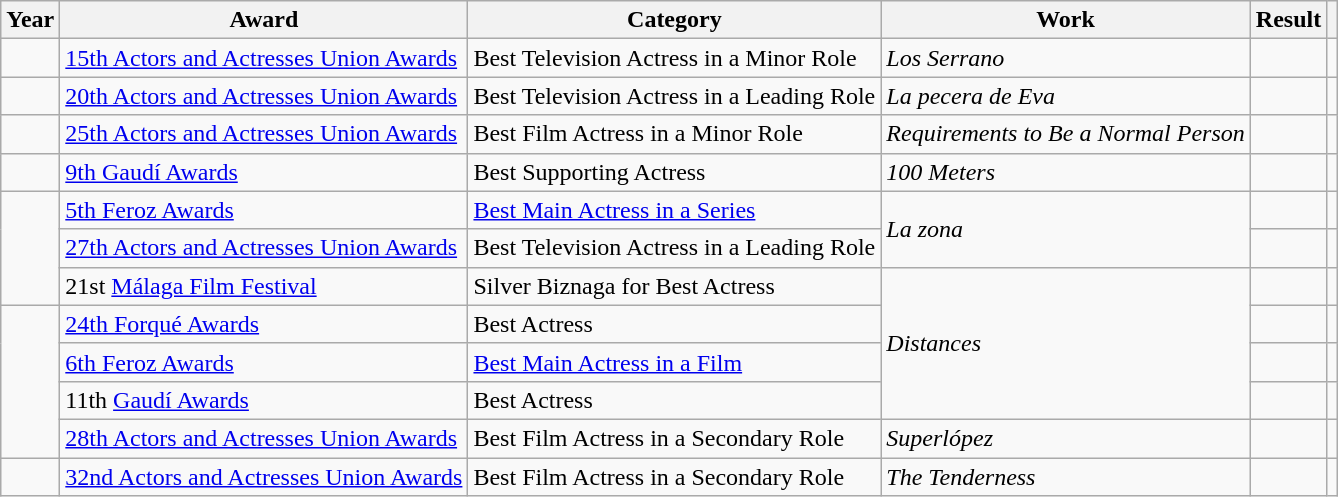<table class="wikitable sortable plainrowheaders">
<tr>
<th>Year</th>
<th>Award</th>
<th>Category</th>
<th>Work</th>
<th>Result</th>
<th scope="col" class="unsortable"></th>
</tr>
<tr>
<td></td>
<td><a href='#'>15th Actors and Actresses Union Awards</a></td>
<td>Best Television Actress in a Minor Role</td>
<td><em>Los Serrano</em></td>
<td></td>
<td></td>
</tr>
<tr>
<td></td>
<td><a href='#'>20th Actors and Actresses Union Awards</a></td>
<td>Best Television Actress in a Leading Role</td>
<td><em>La pecera de Eva</em></td>
<td></td>
<td></td>
</tr>
<tr>
<td></td>
<td><a href='#'>25th Actors and Actresses Union Awards</a></td>
<td>Best Film Actress in a Minor Role</td>
<td><em>Requirements to Be a Normal Person</em></td>
<td></td>
<td></td>
</tr>
<tr>
<td></td>
<td><a href='#'>9th Gaudí Awards</a></td>
<td>Best Supporting Actress</td>
<td><em>100 Meters</em></td>
<td></td>
<td></td>
</tr>
<tr>
<td rowspan = "3"></td>
<td><a href='#'>5th Feroz Awards</a></td>
<td><a href='#'>Best Main Actress in a Series</a></td>
<td rowspan = "2"><em>La zona</em></td>
<td></td>
<td></td>
</tr>
<tr>
<td><a href='#'>27th Actors and Actresses Union Awards</a></td>
<td>Best Television Actress in a Leading Role</td>
<td></td>
<td></td>
</tr>
<tr>
<td>21st <a href='#'>Málaga Film Festival</a></td>
<td>Silver Biznaga for Best Actress</td>
<td rowspan = "4"><em>Distances</em></td>
<td></td>
<td></td>
</tr>
<tr>
<td rowspan = "4"></td>
<td><a href='#'>24th Forqué Awards</a></td>
<td>Best Actress</td>
<td></td>
<td></td>
</tr>
<tr>
<td><a href='#'>6th Feroz Awards</a></td>
<td><a href='#'>Best Main Actress in a Film</a></td>
<td></td>
<td></td>
</tr>
<tr>
<td>11th <a href='#'>Gaudí Awards</a></td>
<td>Best Actress</td>
<td></td>
<td></td>
</tr>
<tr>
<td><a href='#'>28th Actors and Actresses Union Awards</a></td>
<td>Best Film Actress in a Secondary Role</td>
<td><em>Superlópez</em></td>
<td></td>
<td></td>
</tr>
<tr>
<td></td>
<td><a href='#'>32nd Actors and Actresses Union Awards</a></td>
<td>Best Film Actress in a Secondary Role</td>
<td><em>The Tenderness</em></td>
<td></td>
<td></td>
</tr>
</table>
